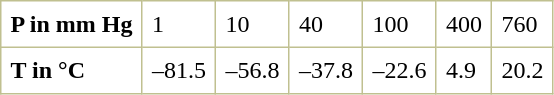<table border="1" cellspacing="0" cellpadding="6" style="margin: 0 0 0 0.5em; background: white; border-collapse: collapse; border-color: #C0C090;">
<tr>
<td><strong>P in mm Hg</strong></td>
<td>1</td>
<td>10</td>
<td>40</td>
<td>100</td>
<td>400</td>
<td>760</td>
</tr>
<tr>
<td><strong>T in °C</strong></td>
<td>–81.5</td>
<td>–56.8</td>
<td>–37.8</td>
<td>–22.6</td>
<td>4.9</td>
<td>20.2</td>
</tr>
</table>
